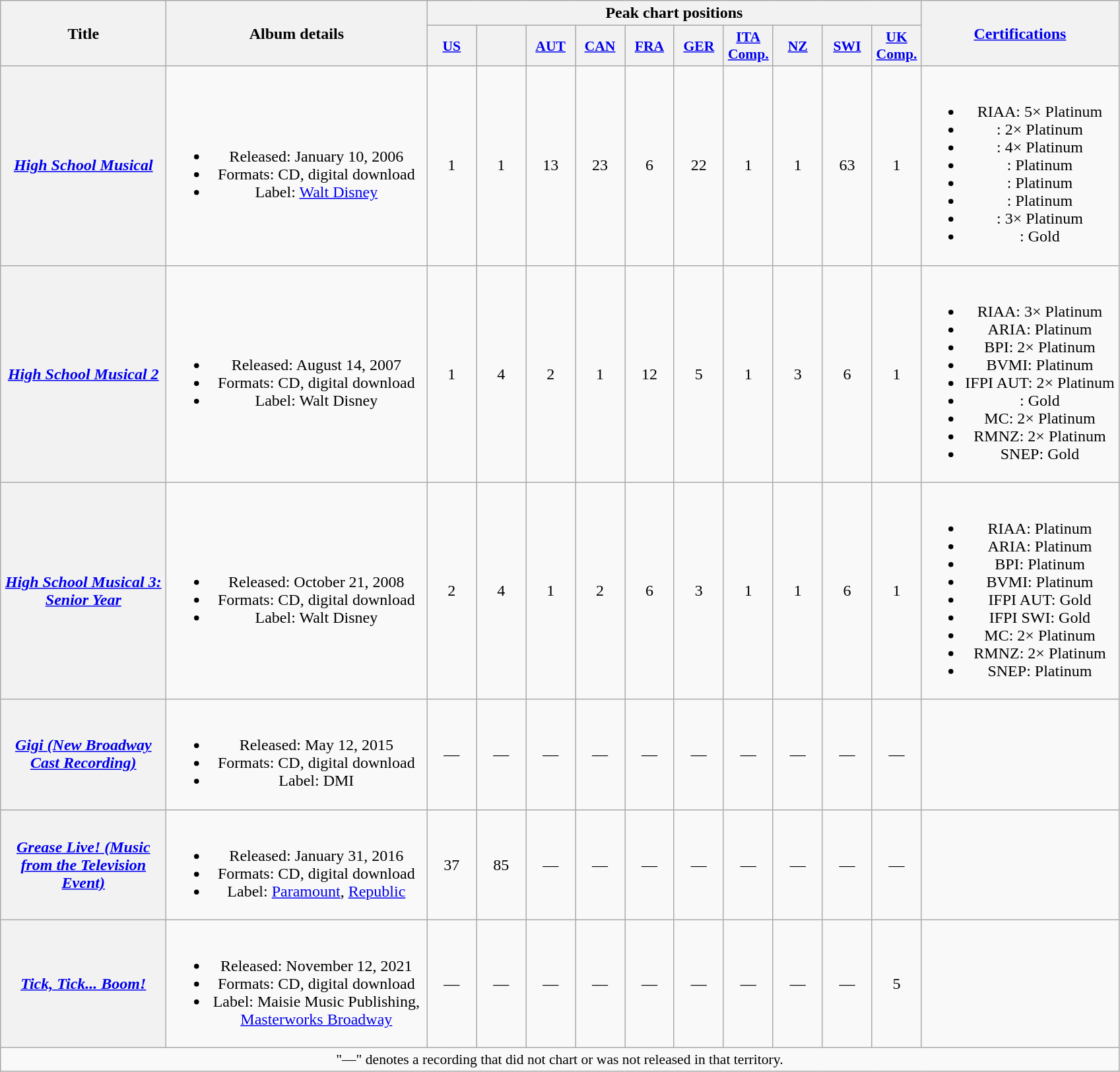<table class="wikitable plainrowheaders" style="text-align:center;" border="1">
<tr>
<th scope="col" rowspan="2" style="width:10em;">Title</th>
<th scope="col" rowspan="2" style="width:16em;">Album details</th>
<th scope="col" colspan="10">Peak chart positions</th>
<th scope="col" rowspan="2" style="width:12em;"><a href='#'>Certifications</a></th>
</tr>
<tr>
<th scope="col" style="width:3em;font-size:90%;"><a href='#'>US</a><br></th>
<th scope="col" style="width:3em;font-size:90%;"><a href='#'></a><br></th>
<th scope="col" style="width:3em;font-size:90%;"><a href='#'>AUT</a><br></th>
<th scope="col" style="width:3em;font-size:90%;"><a href='#'>CAN</a><br></th>
<th scope="col" style="width:3em;font-size:90%;"><a href='#'>FRA</a><br></th>
<th scope="col" style="width:3em;font-size:90%;"><a href='#'>GER</a><br></th>
<th scope="col" style="width:3em;font-size:90%;"><a href='#'>ITA<br>Comp.</a><br></th>
<th scope="col" style="width:3em;font-size:90%;"><a href='#'>NZ</a><br></th>
<th scope="col" style="width:3em;font-size:90%;"><a href='#'>SWI</a><br></th>
<th scope="col" style="width:3em;font-size:90%;"><a href='#'>UK<br>Comp.</a><br></th>
</tr>
<tr>
<th scope="row"><em><a href='#'>High School Musical</a></em></th>
<td><br><ul><li>Released: January 10, 2006</li><li>Formats: CD, digital download</li><li>Label: <a href='#'>Walt Disney</a></li></ul></td>
<td>1</td>
<td>1</td>
<td>13</td>
<td>23</td>
<td>6</td>
<td>22</td>
<td>1</td>
<td>1</td>
<td>63</td>
<td>1</td>
<td><br><ul><li>RIAA: 5× Platinum</li><li><a href='#'></a>: 2× Platinum</li><li><a href='#'></a>: 4× Platinum</li><li><a href='#'></a>: Platinum</li><li><a href='#'></a>: Platinum</li><li><a href='#'></a>: Platinum</li><li><a href='#'></a>: 3× Platinum</li><li><a href='#'></a>: Gold</li></ul></td>
</tr>
<tr>
<th scope="row"><em><a href='#'>High School Musical 2</a></em></th>
<td><br><ul><li>Released: August 14, 2007</li><li>Formats: CD, digital download</li><li>Label: Walt Disney</li></ul></td>
<td>1</td>
<td>4</td>
<td>2</td>
<td>1</td>
<td>12</td>
<td>5</td>
<td>1</td>
<td>3</td>
<td>6</td>
<td>1</td>
<td><br><ul><li>RIAA: 3× Platinum</li><li>ARIA: Platinum</li><li>BPI: 2× Platinum</li><li>BVMI: Platinum</li><li>IFPI AUT: 2× Platinum</li><li><a href='#'></a>: Gold</li><li>MC: 2× Platinum</li><li>RMNZ: 2× Platinum</li><li>SNEP: Gold</li></ul></td>
</tr>
<tr>
<th scope="row"><em><a href='#'>High School Musical 3: Senior Year</a></em></th>
<td><br><ul><li>Released: October 21, 2008</li><li>Formats: CD, digital download</li><li>Label: Walt Disney</li></ul></td>
<td>2</td>
<td>4</td>
<td>1</td>
<td>2</td>
<td>6</td>
<td>3</td>
<td>1</td>
<td>1</td>
<td>6</td>
<td>1</td>
<td><br><ul><li>RIAA: Platinum</li><li>ARIA: Platinum</li><li>BPI: Platinum</li><li>BVMI: Platinum</li><li>IFPI AUT: Gold</li><li>IFPI SWI: Gold</li><li>MC: 2× Platinum</li><li>RMNZ: 2× Platinum</li><li>SNEP: Platinum</li></ul></td>
</tr>
<tr>
<th scope="row"><em><a href='#'>Gigi (New Broadway Cast Recording)</a></em></th>
<td><br><ul><li>Released: May 12, 2015</li><li>Formats: CD, digital download</li><li>Label: DMI</li></ul></td>
<td>—</td>
<td>—</td>
<td>—</td>
<td>—</td>
<td>—</td>
<td>—</td>
<td>—</td>
<td>—</td>
<td>—</td>
<td>—</td>
<td></td>
</tr>
<tr>
<th scope="row"><em><a href='#'>Grease Live! (Music from the Television Event)</a></em></th>
<td><br><ul><li>Released: January 31, 2016</li><li>Formats: CD, digital download</li><li>Label: <a href='#'>Paramount</a>, <a href='#'>Republic</a></li></ul></td>
<td>37</td>
<td>85</td>
<td>—</td>
<td>—</td>
<td>—</td>
<td>—</td>
<td>—</td>
<td>—</td>
<td>—</td>
<td>—</td>
<td></td>
</tr>
<tr>
<th scope="row"><em><a href='#'>Tick, Tick... Boom!</a></em></th>
<td><br><ul><li>Released: November 12, 2021</li><li>Formats: CD, digital download</li><li>Label: Maisie Music Publishing, <a href='#'>Masterworks Broadway</a></li></ul></td>
<td>—</td>
<td>—</td>
<td>—</td>
<td>—</td>
<td>—</td>
<td>—</td>
<td>—</td>
<td>—</td>
<td>—</td>
<td>5</td>
<td></td>
</tr>
<tr>
<td align="center" colspan="13" style="font-size:90%">"—" denotes a recording that did not chart or was not released in that territory.</td>
</tr>
</table>
